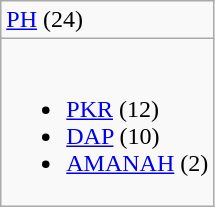<table class="wikitable mw-collapsible mw-collapsed">
<tr>
<td> <a href='#'>PH</a> (24)</td>
</tr>
<tr>
<td><br><ul><li> <a href='#'>PKR</a> (12)</li><li> <a href='#'>DAP</a> (10)</li><li> <a href='#'>AMANAH</a> (2)</li></ul></td>
</tr>
</table>
